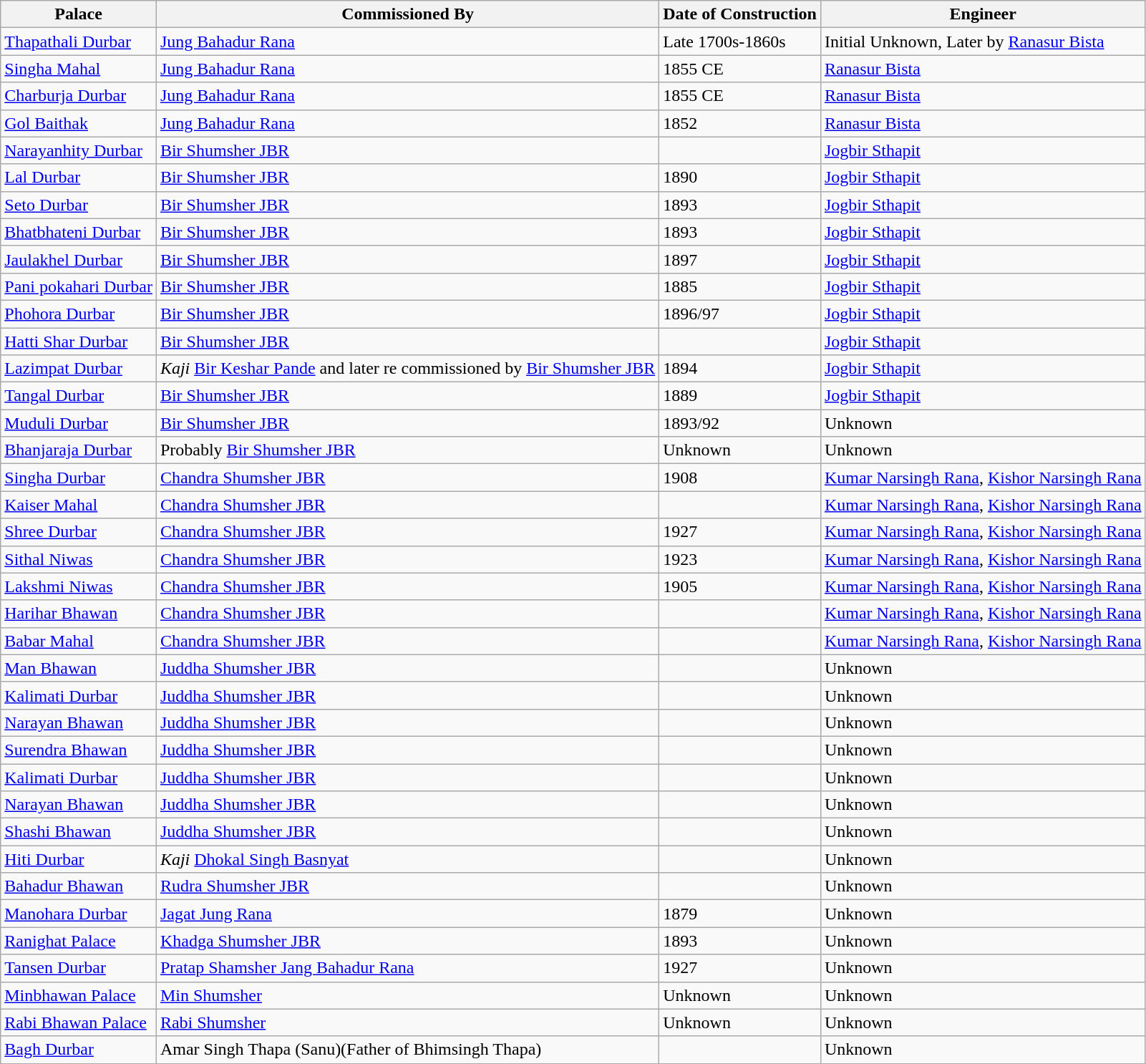<table class="wikitable">
<tr>
<th>Palace</th>
<th>Commissioned By</th>
<th>Date of Construction</th>
<th>Engineer</th>
</tr>
<tr>
<td><a href='#'>Thapathali Durbar</a></td>
<td><a href='#'>Jung Bahadur Rana</a></td>
<td>Late 1700s-1860s</td>
<td>Initial Unknown, Later by <a href='#'>Ranasur Bista</a></td>
</tr>
<tr>
<td><a href='#'>Singha Mahal</a></td>
<td><a href='#'>Jung Bahadur Rana</a></td>
<td>1855 CE</td>
<td><a href='#'>Ranasur Bista</a></td>
</tr>
<tr>
<td><a href='#'>Charburja Durbar</a></td>
<td><a href='#'>Jung Bahadur Rana</a></td>
<td>1855 CE</td>
<td><a href='#'>Ranasur Bista</a></td>
</tr>
<tr>
<td><a href='#'>Gol Baithak</a></td>
<td><a href='#'>Jung Bahadur Rana</a></td>
<td>1852</td>
<td><a href='#'>Ranasur Bista</a></td>
</tr>
<tr>
<td><a href='#'>Narayanhity Durbar</a></td>
<td><a href='#'>Bir Shumsher JBR</a></td>
<td></td>
<td><a href='#'>Jogbir Sthapit</a></td>
</tr>
<tr>
<td><a href='#'>Lal Durbar</a></td>
<td><a href='#'>Bir Shumsher JBR</a></td>
<td>1890</td>
<td><a href='#'>Jogbir Sthapit</a></td>
</tr>
<tr>
<td><a href='#'>Seto Durbar</a></td>
<td><a href='#'>Bir Shumsher JBR</a></td>
<td>1893</td>
<td><a href='#'>Jogbir Sthapit</a></td>
</tr>
<tr>
<td><a href='#'>Bhatbhateni Durbar</a></td>
<td><a href='#'>Bir Shumsher JBR</a></td>
<td>1893</td>
<td><a href='#'>Jogbir Sthapit</a></td>
</tr>
<tr>
<td><a href='#'>Jaulakhel Durbar</a></td>
<td><a href='#'>Bir Shumsher JBR</a></td>
<td>1897</td>
<td><a href='#'>Jogbir Sthapit</a></td>
</tr>
<tr>
<td><a href='#'>Pani pokahari Durbar</a></td>
<td><a href='#'>Bir Shumsher JBR</a></td>
<td>1885</td>
<td><a href='#'>Jogbir Sthapit</a></td>
</tr>
<tr>
<td><a href='#'>Phohora Durbar</a></td>
<td><a href='#'>Bir Shumsher JBR</a></td>
<td>1896/97</td>
<td><a href='#'>Jogbir Sthapit</a></td>
</tr>
<tr>
<td><a href='#'>Hatti Shar Durbar</a></td>
<td><a href='#'>Bir Shumsher JBR</a></td>
<td></td>
<td><a href='#'>Jogbir Sthapit</a></td>
</tr>
<tr>
<td><a href='#'>Lazimpat Durbar</a></td>
<td><em>Kaji</em> <a href='#'>Bir Keshar Pande</a> and later re commissioned by <a href='#'>Bir Shumsher JBR</a></td>
<td>1894</td>
<td><a href='#'>Jogbir Sthapit</a></td>
</tr>
<tr>
<td><a href='#'>Tangal Durbar</a></td>
<td><a href='#'>Bir Shumsher JBR</a></td>
<td>1889</td>
<td><a href='#'>Jogbir Sthapit</a></td>
</tr>
<tr>
<td><a href='#'>Muduli Durbar</a></td>
<td><a href='#'>Bir Shumsher JBR</a></td>
<td>1893/92</td>
<td>Unknown</td>
</tr>
<tr>
<td><a href='#'>Bhanjaraja Durbar</a></td>
<td>Probably <a href='#'>Bir Shumsher JBR</a></td>
<td>Unknown</td>
<td>Unknown</td>
</tr>
<tr>
<td><a href='#'>Singha Durbar</a></td>
<td><a href='#'>Chandra Shumsher JBR</a></td>
<td>1908</td>
<td><a href='#'>Kumar Narsingh Rana</a>, <a href='#'>Kishor Narsingh Rana</a></td>
</tr>
<tr>
<td><a href='#'>Kaiser Mahal</a></td>
<td><a href='#'>Chandra Shumsher JBR</a></td>
<td></td>
<td><a href='#'>Kumar Narsingh Rana</a>, <a href='#'>Kishor Narsingh Rana</a></td>
</tr>
<tr>
<td><a href='#'>Shree Durbar</a></td>
<td><a href='#'>Chandra Shumsher JBR</a></td>
<td>1927</td>
<td><a href='#'>Kumar Narsingh Rana</a>, <a href='#'>Kishor Narsingh Rana</a></td>
</tr>
<tr>
<td><a href='#'>Sithal Niwas</a></td>
<td><a href='#'>Chandra Shumsher JBR</a></td>
<td>1923</td>
<td><a href='#'>Kumar Narsingh Rana</a>, <a href='#'>Kishor Narsingh Rana</a></td>
</tr>
<tr>
<td><a href='#'>Lakshmi Niwas</a></td>
<td><a href='#'>Chandra Shumsher JBR</a></td>
<td>1905</td>
<td><a href='#'>Kumar Narsingh Rana</a>, <a href='#'>Kishor Narsingh Rana</a></td>
</tr>
<tr>
<td><a href='#'>Harihar Bhawan</a></td>
<td><a href='#'>Chandra Shumsher JBR</a></td>
<td></td>
<td><a href='#'>Kumar Narsingh Rana</a>, <a href='#'>Kishor Narsingh Rana</a></td>
</tr>
<tr>
<td><a href='#'>Babar Mahal</a></td>
<td><a href='#'>Chandra Shumsher JBR</a></td>
<td></td>
<td><a href='#'>Kumar Narsingh Rana</a>, <a href='#'>Kishor Narsingh Rana</a></td>
</tr>
<tr>
<td><a href='#'>Man Bhawan</a></td>
<td><a href='#'>Juddha Shumsher JBR</a></td>
<td></td>
<td>Unknown</td>
</tr>
<tr>
<td><a href='#'>Kalimati Durbar</a></td>
<td><a href='#'>Juddha Shumsher JBR</a></td>
<td></td>
<td>Unknown</td>
</tr>
<tr>
<td><a href='#'>Narayan Bhawan</a></td>
<td><a href='#'>Juddha Shumsher JBR</a></td>
<td></td>
<td>Unknown</td>
</tr>
<tr>
<td><a href='#'>Surendra Bhawan</a></td>
<td><a href='#'>Juddha Shumsher JBR</a></td>
<td></td>
<td>Unknown</td>
</tr>
<tr>
<td><a href='#'>Kalimati Durbar</a></td>
<td><a href='#'>Juddha Shumsher JBR</a></td>
<td></td>
<td>Unknown</td>
</tr>
<tr>
<td><a href='#'>Narayan Bhawan</a></td>
<td><a href='#'>Juddha Shumsher JBR</a></td>
<td></td>
<td>Unknown</td>
</tr>
<tr>
<td><a href='#'>Shashi Bhawan</a></td>
<td><a href='#'>Juddha Shumsher JBR</a></td>
<td></td>
<td>Unknown</td>
</tr>
<tr>
<td><a href='#'>Hiti Durbar</a></td>
<td><em>Kaji</em> <a href='#'>Dhokal Singh Basnyat</a></td>
<td></td>
<td>Unknown</td>
</tr>
<tr>
<td><a href='#'>Bahadur Bhawan</a></td>
<td><a href='#'>Rudra Shumsher JBR</a></td>
<td></td>
<td>Unknown</td>
</tr>
<tr>
<td><a href='#'>Manohara Durbar</a></td>
<td><a href='#'>Jagat Jung Rana</a></td>
<td>1879</td>
<td>Unknown</td>
</tr>
<tr>
<td><a href='#'>Ranighat Palace</a></td>
<td><a href='#'>Khadga Shumsher JBR</a></td>
<td>1893</td>
<td>Unknown</td>
</tr>
<tr>
<td><a href='#'>Tansen Durbar</a></td>
<td><a href='#'>Pratap Shamsher Jang Bahadur Rana</a></td>
<td>1927</td>
<td>Unknown</td>
</tr>
<tr>
<td><a href='#'>Minbhawan Palace</a></td>
<td><a href='#'>Min Shumsher</a></td>
<td>Unknown</td>
<td>Unknown</td>
</tr>
<tr>
<td><a href='#'>Rabi Bhawan Palace</a></td>
<td><a href='#'>Rabi Shumsher</a></td>
<td>Unknown</td>
<td>Unknown</td>
</tr>
<tr>
<td><a href='#'>Bagh Durbar</a></td>
<td>Amar Singh Thapa (Sanu)(Father of Bhimsingh Thapa)</td>
<td></td>
<td>Unknown</td>
</tr>
</table>
